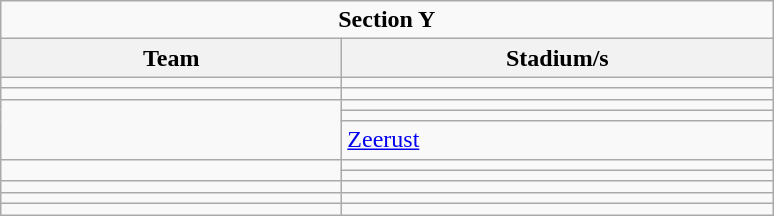<table class="wikitable">
<tr>
<td colspan=3 align=center><strong>Section Y</strong></td>
</tr>
<tr>
<th width="220">Team</th>
<th width="280">Stadium/s</th>
</tr>
<tr>
<td></td>
<td></td>
</tr>
<tr>
<td></td>
<td></td>
</tr>
<tr>
<td rowspan=3></td>
<td></td>
</tr>
<tr>
<td></td>
</tr>
<tr>
<td><a href='#'>Zeerust</a></td>
</tr>
<tr>
<td rowspan=2></td>
<td></td>
</tr>
<tr>
<td></td>
</tr>
<tr>
<td></td>
<td></td>
</tr>
<tr>
<td></td>
<td></td>
</tr>
<tr>
<td></td>
<td></td>
</tr>
</table>
